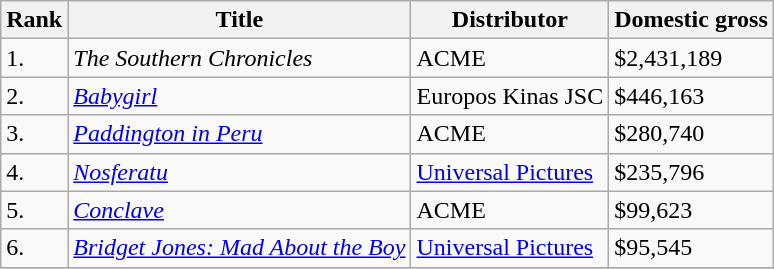<table class="wikitable sortable" style="margin:auto; margin:auto;">
<tr>
<th>Rank</th>
<th>Title</th>
<th>Distributor</th>
<th>Domestic gross</th>
</tr>
<tr>
<td>1.</td>
<td><em>The Southern Chronicles</em></td>
<td>ACME</td>
<td>$2,431,189</td>
</tr>
<tr>
<td>2.</td>
<td><em><a href='#'>Babygirl</a></em></td>
<td>Europos Kinas JSC</td>
<td>$446,163</td>
</tr>
<tr>
<td>3.</td>
<td><em><a href='#'>Paddington in Peru</a></em></td>
<td>ACME</td>
<td>$280,740</td>
</tr>
<tr>
<td>4.</td>
<td><em><a href='#'>Nosferatu</a></em></td>
<td><a href='#'>Universal Pictures</a></td>
<td>$235,796</td>
</tr>
<tr>
<td>5.</td>
<td><em><a href='#'>Conclave</a></em></td>
<td>ACME</td>
<td>$99,623</td>
</tr>
<tr>
<td>6.</td>
<td><em><a href='#'>Bridget Jones: Mad About the Boy</a></em></td>
<td><a href='#'>Universal Pictures</a></td>
<td>$95,545</td>
</tr>
<tr>
</tr>
</table>
